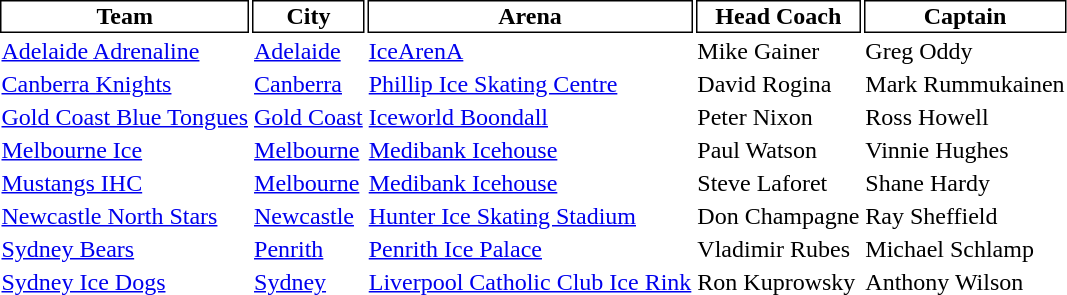<table class="toccolours">
<tr>
</tr>
<tr>
<th style="background:white;color:black;border:black 1px solid">Team</th>
<th style="background:white;color:black;border:black 1px solid">City</th>
<th style="background:white;color:black;border:black 1px solid">Arena</th>
<th style="background:white;color:black;border:black 1px solid">Head Coach</th>
<th style="background:white;color:black;border:black 1px solid">Captain</th>
</tr>
<tr>
<td><a href='#'>Adelaide Adrenaline</a></td>
<td> <a href='#'>Adelaide</a></td>
<td><a href='#'>IceArenA</a></td>
<td> Mike Gainer</td>
<td> Greg Oddy</td>
</tr>
<tr>
<td><a href='#'>Canberra Knights</a></td>
<td> <a href='#'>Canberra</a></td>
<td><a href='#'>Phillip Ice Skating Centre</a></td>
<td> David Rogina</td>
<td> Mark Rummukainen</td>
</tr>
<tr>
<td><a href='#'>Gold Coast Blue Tongues</a></td>
<td> <a href='#'>Gold Coast</a></td>
<td><a href='#'>Iceworld Boondall</a></td>
<td> Peter Nixon</td>
<td> Ross Howell</td>
</tr>
<tr>
<td><a href='#'>Melbourne Ice</a></td>
<td> <a href='#'>Melbourne</a></td>
<td><a href='#'>Medibank Icehouse</a></td>
<td> Paul Watson</td>
<td> Vinnie Hughes</td>
</tr>
<tr>
<td><a href='#'>Mustangs IHC</a></td>
<td> <a href='#'>Melbourne</a></td>
<td><a href='#'>Medibank Icehouse</a></td>
<td> Steve Laforet</td>
<td> Shane Hardy</td>
</tr>
<tr>
<td><a href='#'>Newcastle North Stars</a></td>
<td> <a href='#'>Newcastle</a></td>
<td><a href='#'>Hunter Ice Skating Stadium</a></td>
<td> Don Champagne</td>
<td> Ray Sheffield</td>
</tr>
<tr>
<td><a href='#'>Sydney Bears</a></td>
<td> <a href='#'>Penrith</a></td>
<td><a href='#'>Penrith Ice Palace</a></td>
<td> Vladimir Rubes</td>
<td> Michael Schlamp</td>
</tr>
<tr>
<td><a href='#'>Sydney Ice Dogs</a></td>
<td> <a href='#'>Sydney</a></td>
<td><a href='#'>Liverpool Catholic Club Ice Rink</a></td>
<td> Ron Kuprowsky</td>
<td> Anthony Wilson</td>
</tr>
</table>
